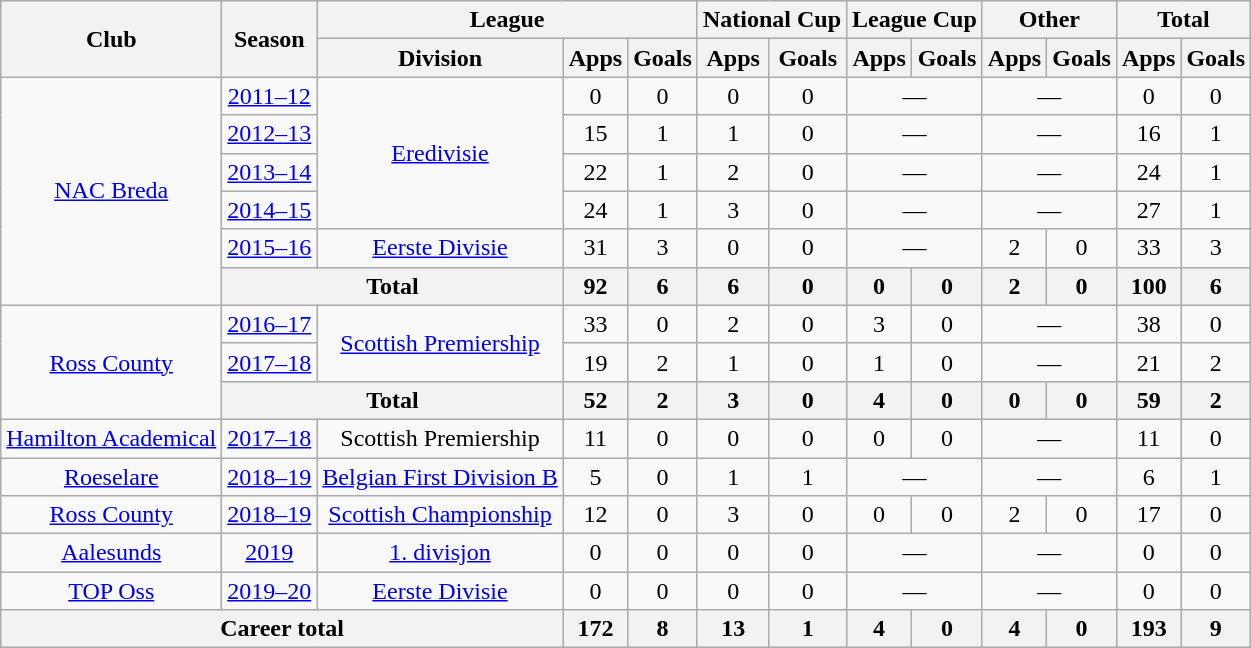<table class="wikitable" style="text-align: center">
<tr>
<th rowspan="2">Club</th>
<th rowspan="2">Season</th>
<th colspan="3">League</th>
<th colspan="2">National Cup</th>
<th colspan="2">League Cup</th>
<th colspan="2">Other</th>
<th colspan="2">Total</th>
</tr>
<tr>
<th>Division</th>
<th>Apps</th>
<th>Goals</th>
<th>Apps</th>
<th>Goals</th>
<th>Apps</th>
<th>Goals</th>
<th>Apps</th>
<th>Goals</th>
<th>Apps</th>
<th>Goals</th>
</tr>
<tr>
<td rowspan="6"><a href='#'>NAC Breda</a></td>
<td><a href='#'>2011–12</a></td>
<td rowspan="4"><a href='#'>Eredivisie</a></td>
<td>0</td>
<td>0</td>
<td>0</td>
<td>0</td>
<td colspan="2">—</td>
<td colspan="2">—</td>
<td>0</td>
<td>0</td>
</tr>
<tr>
<td><a href='#'>2012–13</a></td>
<td>15</td>
<td>1</td>
<td>1</td>
<td>0</td>
<td colspan="2">—</td>
<td colspan="2">—</td>
<td>16</td>
<td>1</td>
</tr>
<tr>
<td><a href='#'>2013–14</a></td>
<td>22</td>
<td>1</td>
<td>2</td>
<td>0</td>
<td colspan="2">—</td>
<td colspan="2">—</td>
<td>24</td>
<td>1</td>
</tr>
<tr>
<td><a href='#'>2014–15</a></td>
<td>24</td>
<td>1</td>
<td>3</td>
<td>0</td>
<td colspan="2">—</td>
<td colspan="2">—</td>
<td>27</td>
<td>1</td>
</tr>
<tr>
<td><a href='#'>2015–16</a></td>
<td><a href='#'>Eerste Divisie</a></td>
<td>31</td>
<td>3</td>
<td>0</td>
<td>0</td>
<td colspan="2">—</td>
<td>2</td>
<td>0</td>
<td>33</td>
<td>3</td>
</tr>
<tr>
<th colspan="2">Total</th>
<th>92</th>
<th>6</th>
<th>6</th>
<th>0</th>
<th>0</th>
<th>0</th>
<th>2</th>
<th>0</th>
<th>100</th>
<th>6</th>
</tr>
<tr>
<td rowspan="3"><a href='#'>Ross County</a></td>
<td><a href='#'>2016–17</a></td>
<td rowspan="2"><a href='#'>Scottish Premiership</a></td>
<td>33</td>
<td>0</td>
<td>2</td>
<td>0</td>
<td>3</td>
<td>0</td>
<td colspan="2">—</td>
<td>38</td>
<td>0</td>
</tr>
<tr>
<td><a href='#'>2017–18</a></td>
<td>19</td>
<td>2</td>
<td>1</td>
<td>0</td>
<td>1</td>
<td>0</td>
<td colspan="2">—</td>
<td>21</td>
<td>2</td>
</tr>
<tr>
<th colspan="2">Total</th>
<th>52</th>
<th>2</th>
<th>3</th>
<th>0</th>
<th>4</th>
<th>0</th>
<th>0</th>
<th>0</th>
<th>59</th>
<th>2</th>
</tr>
<tr>
<td><a href='#'>Hamilton Academical</a></td>
<td><a href='#'>2017–18</a></td>
<td>Scottish Premiership</td>
<td>11</td>
<td>0</td>
<td>0</td>
<td>0</td>
<td>0</td>
<td>0</td>
<td colspan=2>—</td>
<td>11</td>
<td>0</td>
</tr>
<tr>
<td><a href='#'>Roeselare</a></td>
<td><a href='#'>2018–19</a></td>
<td><a href='#'>Belgian First Division B</a></td>
<td>5</td>
<td>0</td>
<td>1</td>
<td>1</td>
<td colspan="2">—</td>
<td colspan=2>—</td>
<td>6</td>
<td>1</td>
</tr>
<tr>
<td><a href='#'>Ross County</a></td>
<td><a href='#'>2018–19</a></td>
<td><a href='#'>Scottish Championship</a></td>
<td>12</td>
<td>0</td>
<td>3</td>
<td>0</td>
<td>0</td>
<td>0</td>
<td>2</td>
<td>0</td>
<td>17</td>
<td>0</td>
</tr>
<tr>
<td><a href='#'>Aalesunds</a></td>
<td><a href='#'>2019</a></td>
<td><a href='#'>1. divisjon</a></td>
<td>0</td>
<td>0</td>
<td>0</td>
<td>0</td>
<td colspan=2>—</td>
<td colspan=2>—</td>
<td>0</td>
<td>0</td>
</tr>
<tr>
<td><a href='#'>TOP Oss</a></td>
<td><a href='#'>2019–20</a></td>
<td><a href='#'>Eerste Divisie</a></td>
<td>0</td>
<td>0</td>
<td>0</td>
<td>0</td>
<td colspan=2>—</td>
<td colspan=2>—</td>
<td>0</td>
<td>0</td>
</tr>
<tr>
<th colspan="3">Career total</th>
<th>172</th>
<th>8</th>
<th>13</th>
<th>1</th>
<th>4</th>
<th>0</th>
<th>4</th>
<th>0</th>
<th>193</th>
<th>9</th>
</tr>
</table>
